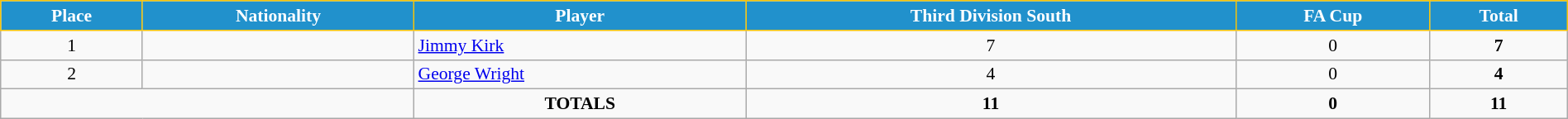<table class="wikitable" style="text-align:center; font-size:90%; width:100%;">
<tr>
<th style="background:#2191CC; color:white; border:1px solid #F7C408; text-align:center;">Place</th>
<th style="background:#2191CC; color:white; border:1px solid #F7C408; text-align:center;">Nationality</th>
<th style="background:#2191CC; color:white; border:1px solid #F7C408; text-align:center;">Player</th>
<th style="background:#2191CC; color:white; border:1px solid #F7C408; text-align:center;">Third Division South</th>
<th style="background:#2191CC; color:white; border:1px solid #F7C408; text-align:center;">FA Cup</th>
<th style="background:#2191CC; color:white; border:1px solid #F7C408; text-align:center;">Total</th>
</tr>
<tr>
<td>1</td>
<td></td>
<td align="left"><a href='#'>Jimmy Kirk</a></td>
<td>7</td>
<td>0</td>
<td><strong>7</strong></td>
</tr>
<tr>
<td>2</td>
<td></td>
<td align="left"><a href='#'>George Wright</a></td>
<td>4</td>
<td>0</td>
<td><strong>4</strong></td>
</tr>
<tr>
<td colspan="2"></td>
<td><strong>TOTALS</strong></td>
<td><strong>11</strong></td>
<td><strong>0</strong></td>
<td><strong>11</strong></td>
</tr>
</table>
